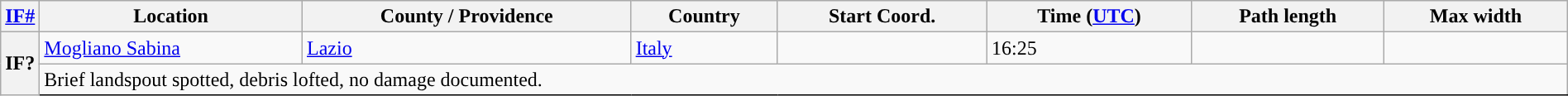<table class="wikitable sortable" style="width:100%;">
<tr>
<th scope="col" width="2%" align="center"><a href='#'>IF#</a></th>
<th scope="col" align="center" class="unsortable">Location</th>
<th scope="col" align="center" class="unsortable">County / Providence</th>
<th scope="col" align="center">Country</th>
<th scope="col" align="center">Start Coord.</th>
<th scope="col" align="center">Time (<a href='#'>UTC</a>)</th>
<th scope="col" align="center">Path length</th>
<th scope="col" align="center">Max width</th>
</tr>
<tr>
<th scope="row" rowspan="2" style="background-color:#">IF?</th>
<td><a href='#'>Mogliano Sabina</a></td>
<td><a href='#'>Lazio</a></td>
<td><a href='#'>Italy</a></td>
<td></td>
<td>16:25</td>
<td></td>
<td></td>
</tr>
<tr class="expand-child">
<td colspan="8" style=" border-bottom: 1px solid black;">Brief landspout spotted, debris lofted, no damage documented.</td>
</tr>
</table>
